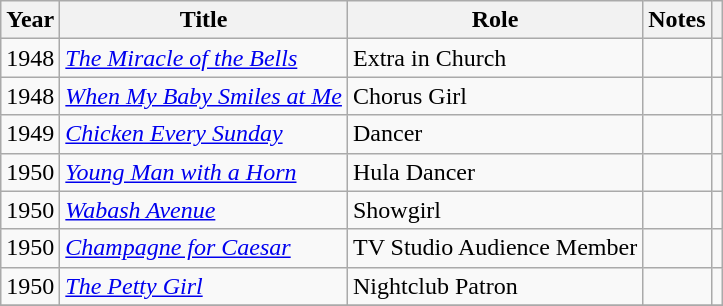<table class="wikitable sortable">
<tr>
<th>Year</th>
<th>Title</th>
<th>Role</th>
<th class="unsortable">Notes</th>
<th class="unsortable"></th>
</tr>
<tr>
<td>1948</td>
<td><em><a href='#'>The Miracle of the Bells</a></em></td>
<td>Extra in Church</td>
<td></td>
<td align="center"></td>
</tr>
<tr>
<td>1948</td>
<td><em><a href='#'>When My Baby Smiles at Me</a></em></td>
<td>Chorus Girl</td>
<td></td>
<td align="center"></td>
</tr>
<tr>
<td>1949</td>
<td><em><a href='#'>Chicken Every Sunday</a></em></td>
<td>Dancer</td>
<td></td>
<td align="center"></td>
</tr>
<tr>
<td>1950</td>
<td><em><a href='#'>Young Man with a Horn</a></em></td>
<td>Hula Dancer</td>
<td></td>
<td align="center"></td>
</tr>
<tr>
<td>1950</td>
<td><em><a href='#'>Wabash Avenue</a></em></td>
<td>Showgirl</td>
<td></td>
<td align="center"></td>
</tr>
<tr>
<td>1950</td>
<td><em><a href='#'>Champagne for Caesar</a></em></td>
<td>TV Studio Audience Member</td>
<td></td>
<td align="center"></td>
</tr>
<tr>
<td>1950</td>
<td><em><a href='#'>The Petty Girl</a></em></td>
<td>Nightclub Patron</td>
<td></td>
<td align="center"></td>
</tr>
<tr>
</tr>
</table>
